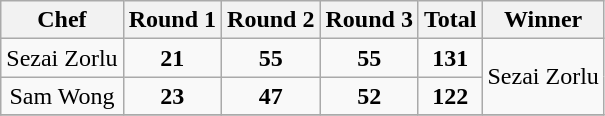<table class="wikitable"  style="float:left; margin:auto; text-align:center;">
<tr>
<th>Chef</th>
<th>Round 1</th>
<th>Round 2</th>
<th>Round 3</th>
<th>Total</th>
<th>Winner</th>
</tr>
<tr>
<td>Sezai Zorlu</td>
<td><strong>21</strong></td>
<td><strong>55</strong></td>
<td><strong>55</strong></td>
<td><strong>131</strong></td>
<td rowspan=2>Sezai Zorlu</td>
</tr>
<tr>
<td>Sam Wong</td>
<td><strong>23</strong></td>
<td><strong>47</strong></td>
<td><strong>52</strong></td>
<td><strong>122</strong></td>
</tr>
<tr>
</tr>
</table>
